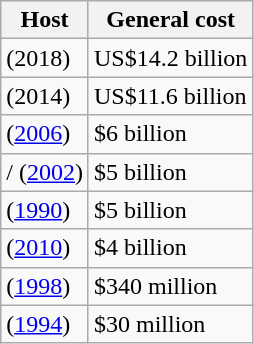<table class="wikitable">
<tr>
<th>Host</th>
<th>General cost</th>
</tr>
<tr>
<td> (2018)</td>
<td>US$14.2 billion</td>
</tr>
<tr>
<td> (2014)</td>
<td>US$11.6 billion</td>
</tr>
<tr>
<td> (<a href='#'>2006</a>)</td>
<td>$6 billion</td>
</tr>
<tr>
<td>/ (<a href='#'>2002</a>)</td>
<td>$5 billion</td>
</tr>
<tr>
<td> (<a href='#'>1990</a>)</td>
<td>$5 billion </td>
</tr>
<tr>
<td> (<a href='#'>2010</a>)</td>
<td>$4 billion</td>
</tr>
<tr>
<td> (<a href='#'>1998</a>)</td>
<td>$340 million</td>
</tr>
<tr>
<td> (<a href='#'>1994</a>)</td>
<td>$30 million</td>
</tr>
</table>
